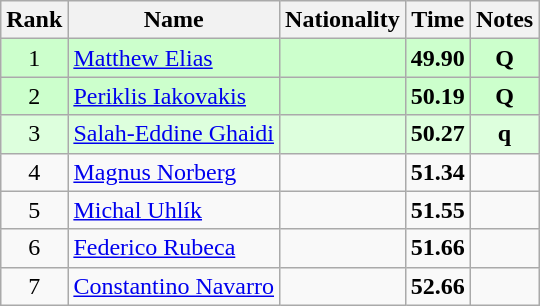<table class="wikitable sortable" style="text-align:center">
<tr>
<th>Rank</th>
<th>Name</th>
<th>Nationality</th>
<th>Time</th>
<th>Notes</th>
</tr>
<tr bgcolor=ccffcc>
<td>1</td>
<td align=left><a href='#'>Matthew Elias</a></td>
<td align=left></td>
<td><strong>49.90</strong></td>
<td><strong>Q</strong></td>
</tr>
<tr bgcolor=ccffcc>
<td>2</td>
<td align=left><a href='#'>Periklis Iakovakis</a></td>
<td align=left></td>
<td><strong>50.19</strong></td>
<td><strong>Q</strong></td>
</tr>
<tr bgcolor=ddffdd>
<td>3</td>
<td align=left><a href='#'>Salah-Eddine Ghaidi</a></td>
<td align=left></td>
<td><strong>50.27</strong></td>
<td><strong>q</strong></td>
</tr>
<tr>
<td>4</td>
<td align=left><a href='#'>Magnus Norberg</a></td>
<td align=left></td>
<td><strong>51.34</strong></td>
<td></td>
</tr>
<tr>
<td>5</td>
<td align=left><a href='#'>Michal Uhlík</a></td>
<td align=left></td>
<td><strong>51.55</strong></td>
<td></td>
</tr>
<tr>
<td>6</td>
<td align=left><a href='#'>Federico Rubeca</a></td>
<td align=left></td>
<td><strong>51.66</strong></td>
<td></td>
</tr>
<tr>
<td>7</td>
<td align=left><a href='#'>Constantino Navarro</a></td>
<td align=left></td>
<td><strong>52.66</strong></td>
<td></td>
</tr>
</table>
